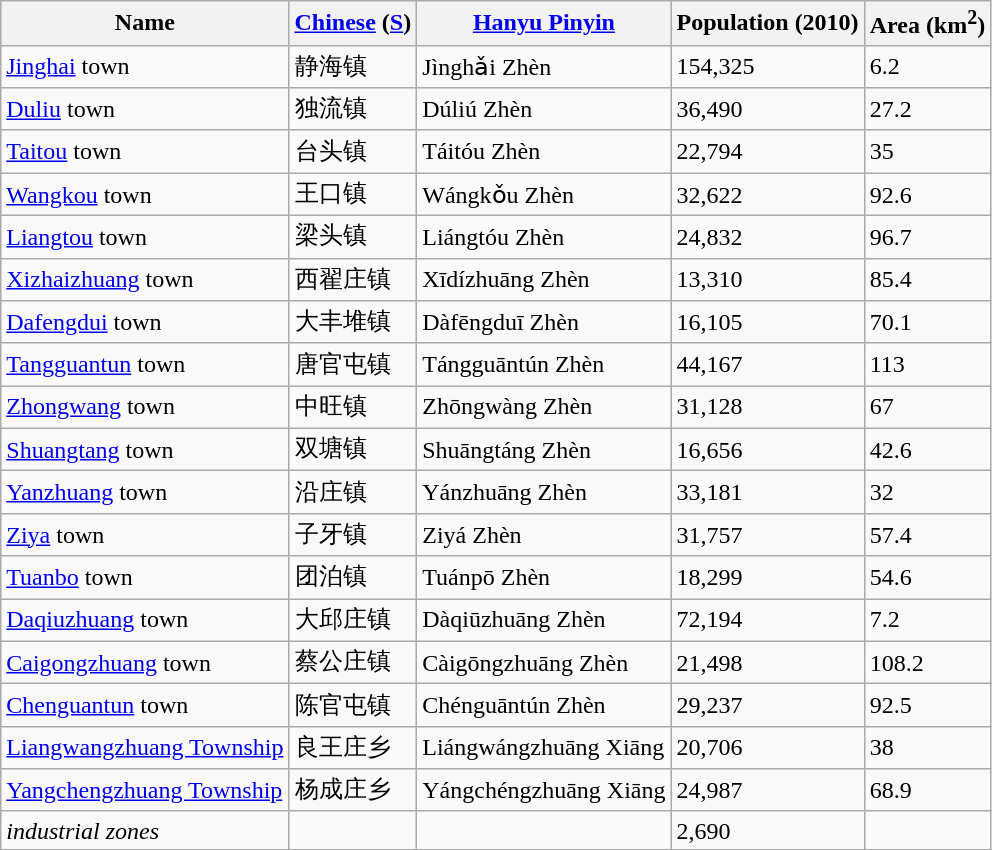<table class="wikitable">
<tr>
<th>Name</th>
<th><a href='#'>Chinese</a> (<a href='#'>S</a>)</th>
<th><a href='#'>Hanyu Pinyin</a></th>
<th>Population (2010)</th>
<th>Area (km<sup>2</sup>)</th>
</tr>
<tr>
<td><a href='#'>Jinghai</a> town</td>
<td>静海镇</td>
<td>Jìnghǎi Zhèn</td>
<td>154,325</td>
<td>6.2</td>
</tr>
<tr>
<td><a href='#'>Duliu</a> town</td>
<td>独流镇</td>
<td>Dúliú Zhèn</td>
<td>36,490</td>
<td>27.2</td>
</tr>
<tr>
<td><a href='#'>Taitou</a> town</td>
<td>台头镇</td>
<td>Táitóu Zhèn</td>
<td>22,794</td>
<td>35</td>
</tr>
<tr>
<td><a href='#'>Wangkou</a> town</td>
<td>王口镇</td>
<td>Wángkǒu Zhèn</td>
<td>32,622</td>
<td>92.6</td>
</tr>
<tr>
<td><a href='#'>Liangtou</a> town</td>
<td>梁头镇</td>
<td>Liángtóu Zhèn</td>
<td>24,832</td>
<td>96.7</td>
</tr>
<tr>
<td><a href='#'>Xizhaizhuang</a> town</td>
<td>西翟庄镇</td>
<td>Xīdízhuāng Zhèn</td>
<td>13,310</td>
<td>85.4</td>
</tr>
<tr>
<td><a href='#'>Dafengdui</a> town</td>
<td>大丰堆镇</td>
<td>Dàfēngduī Zhèn</td>
<td>16,105</td>
<td>70.1</td>
</tr>
<tr>
<td><a href='#'>Tangguantun</a> town</td>
<td>唐官屯镇</td>
<td>Tángguāntún Zhèn</td>
<td>44,167</td>
<td>113</td>
</tr>
<tr>
<td><a href='#'>Zhongwang</a> town</td>
<td>中旺镇</td>
<td>Zhōngwàng Zhèn</td>
<td>31,128</td>
<td>67</td>
</tr>
<tr>
<td><a href='#'>Shuangtang</a> town</td>
<td>双塘镇</td>
<td>Shuāngtáng Zhèn</td>
<td>16,656</td>
<td>42.6</td>
</tr>
<tr>
<td><a href='#'>Yanzhuang</a> town</td>
<td>沿庄镇</td>
<td>Yánzhuāng Zhèn</td>
<td>33,181</td>
<td>32</td>
</tr>
<tr>
<td><a href='#'>Ziya</a> town</td>
<td>子牙镇</td>
<td>Ziyá Zhèn</td>
<td>31,757</td>
<td>57.4</td>
</tr>
<tr>
<td><a href='#'>Tuanbo</a> town</td>
<td>团泊镇</td>
<td>Tuánpō Zhèn</td>
<td>18,299</td>
<td>54.6</td>
</tr>
<tr>
<td><a href='#'>Daqiuzhuang</a> town</td>
<td>大邱庄镇</td>
<td>Dàqiūzhuāng Zhèn</td>
<td>72,194</td>
<td>7.2</td>
</tr>
<tr>
<td><a href='#'>Caigongzhuang</a> town</td>
<td>蔡公庄镇</td>
<td>Càigōngzhuāng Zhèn</td>
<td>21,498</td>
<td>108.2</td>
</tr>
<tr>
<td><a href='#'>Chenguantun</a> town</td>
<td>陈官屯镇</td>
<td>Chénguāntún Zhèn</td>
<td>29,237</td>
<td>92.5</td>
</tr>
<tr>
<td><a href='#'>Liangwangzhuang Township</a></td>
<td>良王庄乡</td>
<td>Liángwángzhuāng Xiāng</td>
<td>20,706</td>
<td>38</td>
</tr>
<tr>
<td><a href='#'>Yangchengzhuang Township</a></td>
<td>杨成庄乡</td>
<td>Yángchéngzhuāng Xiāng</td>
<td>24,987</td>
<td>68.9</td>
</tr>
<tr>
<td><em>industrial zones</em></td>
<td></td>
<td></td>
<td>2,690</td>
<td></td>
</tr>
</table>
